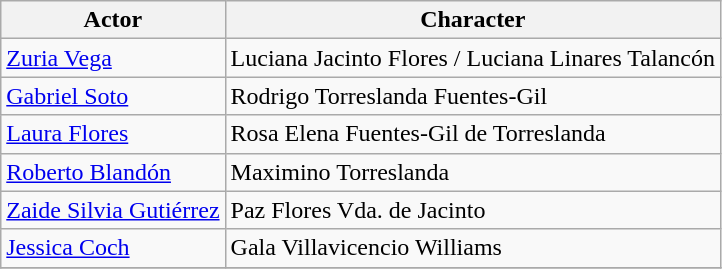<table class="wikitable">
<tr>
<th>Actor</th>
<th>Character</th>
</tr>
<tr>
<td><a href='#'>Zuria Vega</a></td>
<td>Luciana Jacinto Flores / Luciana Linares Talancón</td>
</tr>
<tr>
<td><a href='#'>Gabriel Soto</a></td>
<td>Rodrigo Torreslanda Fuentes-Gil</td>
</tr>
<tr>
<td><a href='#'>Laura Flores</a></td>
<td>Rosa Elena Fuentes-Gil de Torreslanda</td>
</tr>
<tr>
<td><a href='#'>Roberto Blandón</a></td>
<td>Maximino Torreslanda</td>
</tr>
<tr>
<td><a href='#'>Zaide Silvia Gutiérrez</a></td>
<td>Paz Flores Vda. de Jacinto</td>
</tr>
<tr>
<td><a href='#'>Jessica Coch</a></td>
<td>Gala Villavicencio Williams</td>
</tr>
<tr>
</tr>
</table>
